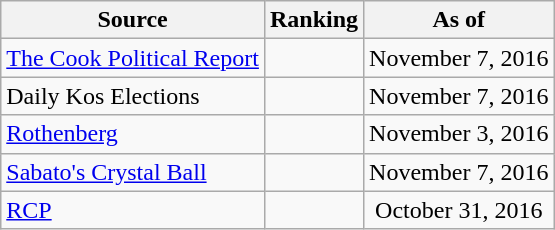<table class="wikitable" style="text-align:center">
<tr>
<th>Source</th>
<th>Ranking</th>
<th>As of</th>
</tr>
<tr>
<td align=left><a href='#'>The Cook Political Report</a></td>
<td></td>
<td>November 7, 2016</td>
</tr>
<tr>
<td align=left>Daily Kos Elections</td>
<td></td>
<td>November 7, 2016</td>
</tr>
<tr>
<td align=left><a href='#'>Rothenberg</a></td>
<td></td>
<td>November 3, 2016</td>
</tr>
<tr>
<td align=left><a href='#'>Sabato's Crystal Ball</a></td>
<td></td>
<td>November 7, 2016</td>
</tr>
<tr>
<td align="left"><a href='#'>RCP</a></td>
<td></td>
<td>October 31, 2016</td>
</tr>
</table>
